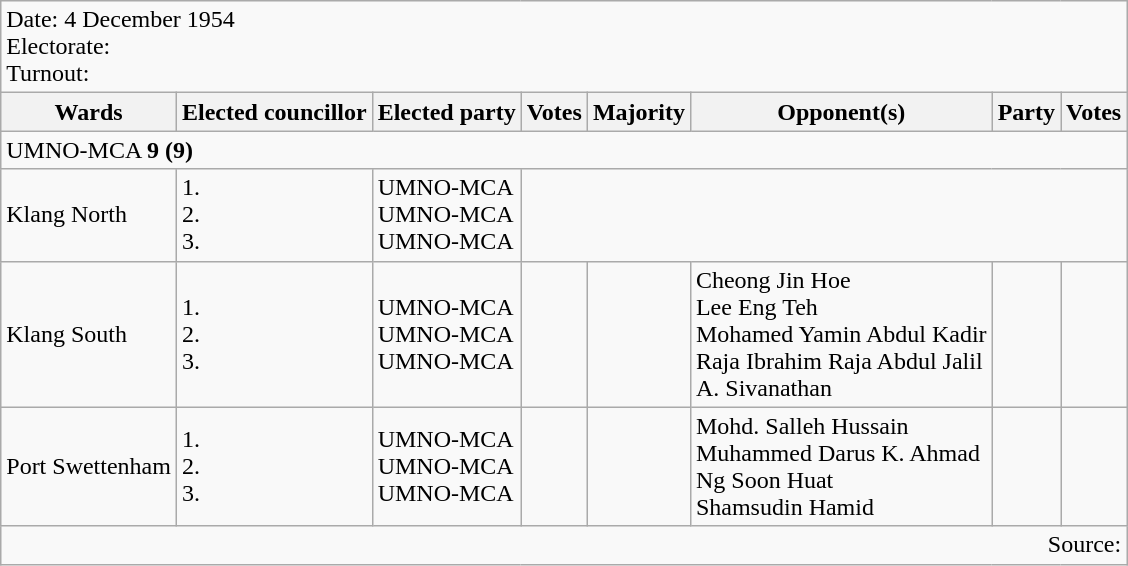<table class=wikitable>
<tr>
<td colspan=8>Date: 4 December 1954<br>Electorate: <br>Turnout:</td>
</tr>
<tr>
<th>Wards</th>
<th>Elected councillor</th>
<th>Elected party</th>
<th>Votes</th>
<th>Majority</th>
<th>Opponent(s)</th>
<th>Party</th>
<th>Votes</th>
</tr>
<tr>
<td colspan=8>UMNO-MCA <strong>9 (9)</strong> </td>
</tr>
<tr>
<td>Klang North</td>
<td>1.<br>2.<br>3.</td>
<td>UMNO-MCA<br>UMNO-MCA<br>UMNO-MCA</td>
</tr>
<tr>
<td>Klang South</td>
<td>1.<br>2.<br>3.</td>
<td>UMNO-MCA<br>UMNO-MCA<br>UMNO-MCA</td>
<td></td>
<td></td>
<td>Cheong Jin Hoe<br>Lee Eng Teh<br>Mohamed Yamin Abdul Kadir<br>Raja Ibrahim Raja Abdul Jalil<br>A. Sivanathan</td>
<td></td>
<td></td>
</tr>
<tr>
<td>Port Swettenham</td>
<td>1.<br>2.<br>3.</td>
<td>UMNO-MCA<br>UMNO-MCA<br>UMNO-MCA</td>
<td></td>
<td></td>
<td>Mohd. Salleh Hussain<br>Muhammed Darus K. Ahmad<br>Ng Soon Huat<br>Shamsudin Hamid</td>
<td></td>
<td></td>
</tr>
<tr>
<td colspan=8 align=right>Source: </td>
</tr>
</table>
